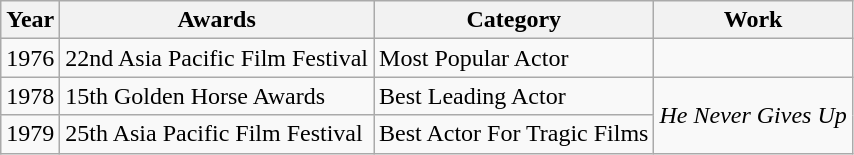<table class="wikitable">
<tr>
<th>Year</th>
<th>Awards</th>
<th>Category</th>
<th>Work</th>
</tr>
<tr>
<td>1976</td>
<td>22nd Asia Pacific Film Festival</td>
<td>Most Popular Actor</td>
<td></td>
</tr>
<tr>
<td>1978</td>
<td>15th Golden Horse Awards</td>
<td>Best Leading Actor</td>
<td rowspan="2"><em>He Never Gives Up</em></td>
</tr>
<tr>
<td>1979</td>
<td>25th Asia Pacific Film Festival</td>
<td>Best Actor For Tragic Films</td>
</tr>
</table>
